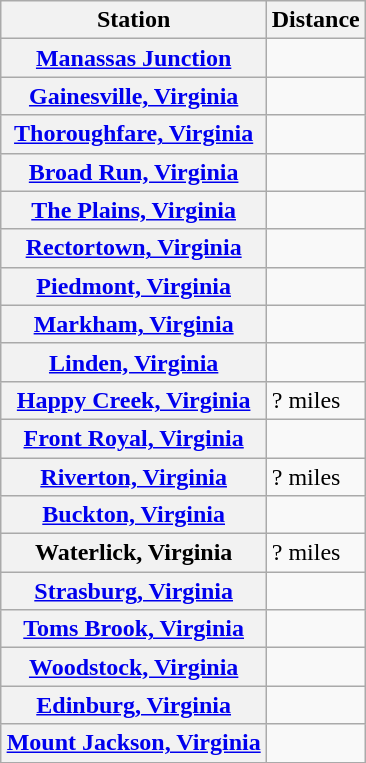<table class="wikitable" style="float:right; border:1px solid #BBB;margin:0em 0em .5em 1.5em">
<tr>
<th>Station</th>
<th>Distance</th>
</tr>
<tr>
<th><a href='#'>Manassas Junction</a></th>
<td></td>
</tr>
<tr>
<th><a href='#'>Gainesville, Virginia</a></th>
<td></td>
</tr>
<tr>
<th><a href='#'>Thoroughfare, Virginia</a></th>
<td></td>
</tr>
<tr>
<th><a href='#'>Broad Run, Virginia</a></th>
<td></td>
</tr>
<tr>
<th><a href='#'>The Plains, Virginia</a></th>
<td></td>
</tr>
<tr>
<th><a href='#'>Rectortown, Virginia</a></th>
<td></td>
</tr>
<tr>
<th><a href='#'>Piedmont, Virginia</a></th>
<td></td>
</tr>
<tr>
<th><a href='#'>Markham, Virginia</a></th>
<td></td>
</tr>
<tr>
<th><a href='#'>Linden, Virginia</a></th>
<td></td>
</tr>
<tr>
<th><a href='#'>Happy Creek, Virginia</a></th>
<td>? miles</td>
</tr>
<tr>
<th><a href='#'>Front Royal, Virginia</a></th>
<td></td>
</tr>
<tr>
<th><a href='#'>Riverton, Virginia</a></th>
<td>? miles</td>
</tr>
<tr>
<th><a href='#'>Buckton, Virginia</a></th>
<td></td>
</tr>
<tr>
<th>Waterlick, Virginia</th>
<td>? miles</td>
</tr>
<tr>
<th><a href='#'>Strasburg, Virginia</a></th>
<td></td>
</tr>
<tr>
<th><a href='#'>Toms Brook, Virginia</a></th>
<td></td>
</tr>
<tr>
<th><a href='#'>Woodstock, Virginia</a></th>
<td></td>
</tr>
<tr>
<th><a href='#'>Edinburg, Virginia</a></th>
<td></td>
</tr>
<tr>
<th><a href='#'>Mount Jackson, Virginia</a></th>
<td></td>
</tr>
</table>
